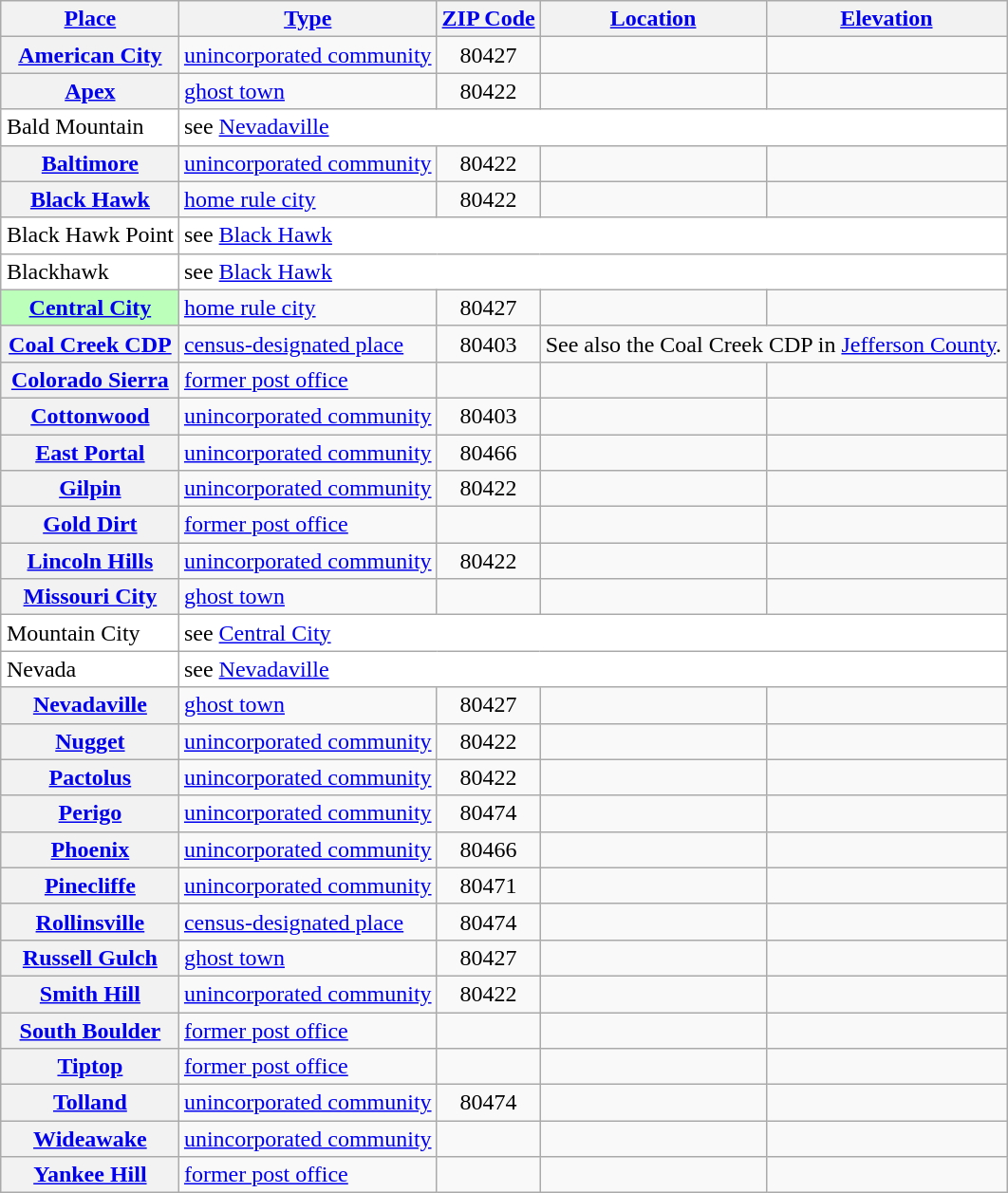<table class="wikitable sortable  plainrowheaders" style="margin:auto;">
<tr>
<th scope=col><a href='#'>Place</a></th>
<th scope=col><a href='#'>Type</a></th>
<th scope=col><a href='#'>ZIP Code</a></th>
<th scope=col><a href='#'>Location</a></th>
<th scope=col><a href='#'>Elevation</a></th>
</tr>
<tr>
<th scope=row><a href='#'>American City</a></th>
<td><a href='#'>unincorporated community</a></td>
<td align=center>80427</td>
<td></td>
<td align=right></td>
</tr>
<tr>
<th scope=row><a href='#'>Apex</a></th>
<td><a href='#'>ghost town</a></td>
<td align=center>80422</td>
<td></td>
<td align=right></td>
</tr>
<tr bgcolor=white>
<td>Bald Mountain</td>
<td colspan=4>see <a href='#'>Nevadaville</a></td>
</tr>
<tr>
<th scope=row><a href='#'>Baltimore</a></th>
<td><a href='#'>unincorporated community</a></td>
<td align=center>80422</td>
<td></td>
<td align=right></td>
</tr>
<tr>
<th scope=row><a href='#'>Black Hawk</a></th>
<td><a href='#'>home rule city</a></td>
<td align=center>80422</td>
<td></td>
<td align=right></td>
</tr>
<tr bgcolor=white>
<td>Black Hawk Point</td>
<td colspan=4>see <a href='#'>Black Hawk</a></td>
</tr>
<tr bgcolor=white>
<td>Blackhawk</td>
<td colspan=4>see <a href='#'>Black Hawk</a></td>
</tr>
<tr>
<th scope=row style="background:#BBFFBB;"><a href='#'>Central City</a></th>
<td><a href='#'>home rule city</a></td>
<td align=center>80427</td>
<td></td>
<td align=right></td>
</tr>
<tr>
<th scope=row><a href='#'>Coal Creek CDP</a></th>
<td><a href='#'>census-designated place</a></td>
<td align=center>80403</td>
<td colspan=2>See also the Coal Creek CDP in <a href='#'>Jefferson County</a>.</td>
</tr>
<tr>
<th scope=row><a href='#'>Colorado Sierra</a></th>
<td><a href='#'>former post office</a></td>
<td align=center></td>
<td></td>
<td></td>
</tr>
<tr>
<th scope=row><a href='#'>Cottonwood</a></th>
<td><a href='#'>unincorporated community</a></td>
<td align=center>80403</td>
<td></td>
<td align=right></td>
</tr>
<tr>
<th scope=row><a href='#'>East Portal</a></th>
<td><a href='#'>unincorporated community</a></td>
<td align=center>80466</td>
<td></td>
<td align=right></td>
</tr>
<tr>
<th scope=row><a href='#'>Gilpin</a></th>
<td><a href='#'>unincorporated community</a></td>
<td align=center>80422</td>
<td></td>
<td align=right></td>
</tr>
<tr>
<th scope=row><a href='#'>Gold Dirt</a></th>
<td><a href='#'>former post office</a></td>
<td align=center></td>
<td></td>
<td></td>
</tr>
<tr>
<th scope=row><a href='#'>Lincoln Hills</a></th>
<td><a href='#'>unincorporated community</a></td>
<td align=center>80422</td>
<td></td>
<td align=right></td>
</tr>
<tr>
<th scope=row><a href='#'>Missouri City</a></th>
<td><a href='#'>ghost town</a></td>
<td align=center></td>
<td></td>
<td></td>
</tr>
<tr bgcolor=white>
<td>Mountain City</td>
<td colspan=4>see <a href='#'>Central City</a></td>
</tr>
<tr bgcolor=white>
<td>Nevada</td>
<td colspan=4>see <a href='#'>Nevadaville</a></td>
</tr>
<tr>
<th scope=row><a href='#'>Nevadaville</a></th>
<td><a href='#'>ghost town</a></td>
<td align=center>80427</td>
<td></td>
<td align=right></td>
</tr>
<tr>
<th scope=row><a href='#'>Nugget</a></th>
<td><a href='#'>unincorporated community</a></td>
<td align=center>80422</td>
<td></td>
<td align=right></td>
</tr>
<tr>
<th scope=row><a href='#'>Pactolus</a></th>
<td><a href='#'>unincorporated community</a></td>
<td align=center>80422</td>
<td></td>
<td align=right></td>
</tr>
<tr>
<th scope=row><a href='#'>Perigo</a></th>
<td><a href='#'>unincorporated community</a></td>
<td align=center>80474</td>
<td></td>
<td align=right></td>
</tr>
<tr>
<th scope=row><a href='#'>Phoenix</a></th>
<td><a href='#'>unincorporated community</a></td>
<td align=center>80466</td>
<td></td>
<td align=right></td>
</tr>
<tr>
<th scope=row><a href='#'>Pinecliffe</a></th>
<td><a href='#'>unincorporated community</a></td>
<td align=center>80471</td>
<td></td>
<td align=right></td>
</tr>
<tr>
<th scope=row><a href='#'>Rollinsville</a></th>
<td><a href='#'>census-designated place</a></td>
<td align=center>80474</td>
<td></td>
<td align=right></td>
</tr>
<tr>
<th scope=row><a href='#'>Russell Gulch</a></th>
<td><a href='#'>ghost town</a></td>
<td align=center>80427</td>
<td></td>
<td align=right></td>
</tr>
<tr>
<th scope=row><a href='#'>Smith Hill</a></th>
<td><a href='#'>unincorporated community</a></td>
<td align=center>80422</td>
<td></td>
<td align=right></td>
</tr>
<tr>
<th scope=row><a href='#'>South Boulder</a></th>
<td><a href='#'>former post office</a></td>
<td align=center></td>
<td></td>
<td></td>
</tr>
<tr>
<th scope=row><a href='#'>Tiptop</a></th>
<td><a href='#'>former post office</a></td>
<td align=center></td>
<td></td>
<td></td>
</tr>
<tr>
<th scope=row><a href='#'>Tolland</a></th>
<td><a href='#'>unincorporated community</a></td>
<td align=center>80474</td>
<td></td>
<td align=right></td>
</tr>
<tr>
<th scope=row><a href='#'>Wideawake</a></th>
<td><a href='#'>unincorporated community</a></td>
<td align=center></td>
<td></td>
<td align=right></td>
</tr>
<tr>
<th scope=row><a href='#'>Yankee Hill</a></th>
<td><a href='#'>former post office</a></td>
<td align=center></td>
<td></td>
<td></td>
</tr>
</table>
